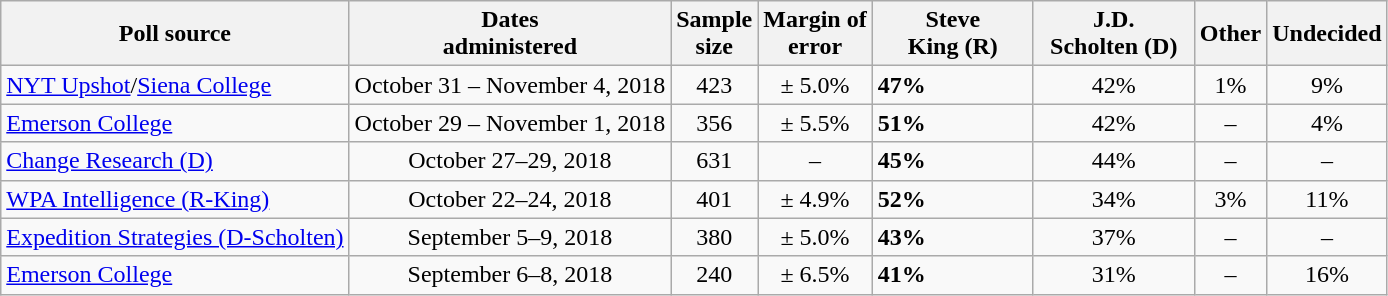<table class="wikitable">
<tr>
<th>Poll source</th>
<th>Dates<br>administered</th>
<th>Sample<br>size</th>
<th>Margin of<br>error</th>
<th style="width:100px;">Steve<br>King (R)</th>
<th style="width:100px;">J.D.<br>Scholten (D)</th>
<th>Other</th>
<th>Undecided</th>
</tr>
<tr>
<td><a href='#'>NYT Upshot</a>/<a href='#'>Siena College</a></td>
<td align=center>October 31 – November 4, 2018</td>
<td align=center>423</td>
<td align=center>± 5.0%</td>
<td><strong>47%</strong></td>
<td align=center>42%</td>
<td align=center>1%</td>
<td align=center>9%</td>
</tr>
<tr>
<td><a href='#'>Emerson College</a></td>
<td align=center>October 29 – November 1, 2018</td>
<td align=center>356</td>
<td align=center>± 5.5%</td>
<td><strong>51%</strong></td>
<td align=center>42%</td>
<td align=center>–</td>
<td align=center>4%</td>
</tr>
<tr>
<td><a href='#'>Change Research (D)</a></td>
<td align="center">October 27–29, 2018</td>
<td align="center">631</td>
<td align="center">–</td>
<td><strong>45%</strong></td>
<td align="center">44%</td>
<td align="center">–</td>
<td align="center">–</td>
</tr>
<tr>
<td><a href='#'>WPA Intelligence (R-King)</a></td>
<td align="center">October 22–24, 2018</td>
<td align="center">401</td>
<td align="center">± 4.9%</td>
<td><strong>52%</strong></td>
<td align=center>34%</td>
<td align=center>3%</td>
<td align=center>11%</td>
</tr>
<tr>
<td><a href='#'>Expedition Strategies (D-Scholten)</a></td>
<td align=center>September 5–9, 2018</td>
<td align=center>380</td>
<td align=center>± 5.0%</td>
<td><strong>43%</strong></td>
<td align=center>37%</td>
<td align=center>–</td>
<td align=center>–</td>
</tr>
<tr>
<td><a href='#'>Emerson College</a></td>
<td align=center>September 6–8, 2018</td>
<td align=center>240</td>
<td align=center>± 6.5%</td>
<td><strong>41%</strong></td>
<td align=center>31%</td>
<td align=center>–</td>
<td align=center>16%</td>
</tr>
</table>
